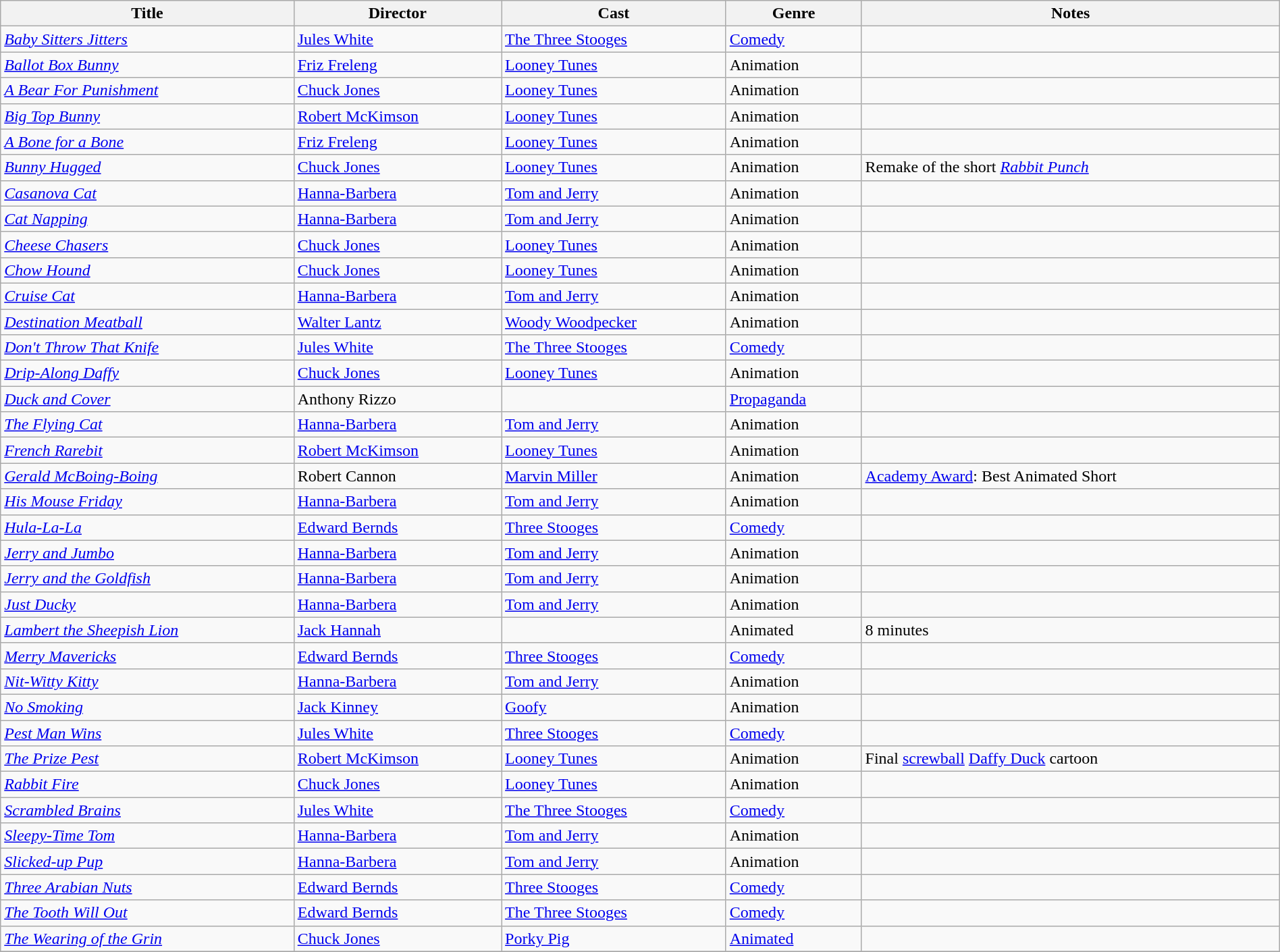<table class="wikitable" style="width:100%;">
<tr>
<th>Title</th>
<th>Director</th>
<th>Cast</th>
<th>Genre</th>
<th>Notes</th>
</tr>
<tr>
<td><em><a href='#'>Baby Sitters Jitters</a></em></td>
<td><a href='#'>Jules White</a></td>
<td><a href='#'>The Three Stooges</a></td>
<td><a href='#'>Comedy</a></td>
<td></td>
</tr>
<tr>
<td><em><a href='#'>Ballot Box Bunny</a></em></td>
<td><a href='#'>Friz Freleng</a></td>
<td><a href='#'>Looney Tunes</a></td>
<td>Animation</td>
<td></td>
</tr>
<tr>
<td><em><a href='#'>A Bear For Punishment</a></em></td>
<td><a href='#'>Chuck Jones</a></td>
<td><a href='#'>Looney Tunes</a></td>
<td>Animation</td>
<td></td>
</tr>
<tr>
<td><em><a href='#'>Big Top Bunny</a></em></td>
<td><a href='#'>Robert McKimson</a></td>
<td><a href='#'>Looney Tunes</a></td>
<td>Animation</td>
<td></td>
</tr>
<tr>
<td><em><a href='#'>A Bone for a Bone</a></em></td>
<td><a href='#'>Friz Freleng</a></td>
<td><a href='#'>Looney Tunes</a></td>
<td>Animation</td>
<td></td>
</tr>
<tr>
<td><em><a href='#'>Bunny Hugged</a></em></td>
<td><a href='#'>Chuck Jones</a></td>
<td><a href='#'>Looney Tunes</a></td>
<td>Animation</td>
<td>Remake of the short <em><a href='#'>Rabbit Punch</a></em></td>
</tr>
<tr>
<td><em><a href='#'>Casanova Cat</a></em></td>
<td><a href='#'>Hanna-Barbera</a></td>
<td><a href='#'>Tom and Jerry</a></td>
<td>Animation</td>
<td></td>
</tr>
<tr>
<td><em><a href='#'>Cat Napping</a></em></td>
<td><a href='#'>Hanna-Barbera</a></td>
<td><a href='#'>Tom and Jerry</a></td>
<td>Animation</td>
<td></td>
</tr>
<tr>
<td><em><a href='#'>Cheese Chasers</a></em></td>
<td><a href='#'>Chuck Jones</a></td>
<td><a href='#'>Looney Tunes</a></td>
<td>Animation</td>
<td></td>
</tr>
<tr>
<td><em><a href='#'>Chow Hound</a></em></td>
<td><a href='#'>Chuck Jones</a></td>
<td><a href='#'>Looney Tunes</a></td>
<td>Animation</td>
<td></td>
</tr>
<tr>
<td><em><a href='#'>Cruise Cat</a></em></td>
<td><a href='#'>Hanna-Barbera</a></td>
<td><a href='#'>Tom and Jerry</a></td>
<td>Animation</td>
<td></td>
</tr>
<tr>
<td><em><a href='#'>Destination Meatball</a></em></td>
<td><a href='#'>Walter Lantz</a></td>
<td><a href='#'>Woody Woodpecker</a></td>
<td>Animation</td>
<td></td>
</tr>
<tr>
<td><em><a href='#'>Don't Throw That Knife</a></em></td>
<td><a href='#'>Jules White</a></td>
<td><a href='#'>The Three Stooges</a></td>
<td><a href='#'>Comedy</a></td>
<td></td>
</tr>
<tr>
<td><em><a href='#'>Drip-Along Daffy</a></em></td>
<td><a href='#'>Chuck Jones</a></td>
<td><a href='#'>Looney Tunes</a></td>
<td>Animation</td>
<td></td>
</tr>
<tr>
<td><em><a href='#'>Duck and Cover</a></em></td>
<td>Anthony Rizzo</td>
<td></td>
<td><a href='#'>Propaganda</a></td>
<td></td>
</tr>
<tr>
<td><em><a href='#'>The Flying Cat</a></em></td>
<td><a href='#'>Hanna-Barbera</a></td>
<td><a href='#'>Tom and Jerry</a></td>
<td>Animation</td>
<td></td>
</tr>
<tr>
<td><em><a href='#'>French Rarebit</a></em></td>
<td><a href='#'>Robert McKimson</a></td>
<td><a href='#'>Looney Tunes</a></td>
<td>Animation</td>
<td></td>
</tr>
<tr>
<td><em><a href='#'>Gerald McBoing-Boing</a></em></td>
<td>Robert Cannon</td>
<td><a href='#'>Marvin Miller</a></td>
<td>Animation</td>
<td><a href='#'>Academy Award</a>: Best Animated Short</td>
</tr>
<tr>
<td><em><a href='#'>His Mouse Friday</a></em></td>
<td><a href='#'>Hanna-Barbera</a></td>
<td><a href='#'>Tom and Jerry</a></td>
<td>Animation</td>
<td></td>
</tr>
<tr>
<td><em><a href='#'>Hula-La-La</a></em></td>
<td><a href='#'>Edward Bernds</a></td>
<td><a href='#'>Three Stooges</a></td>
<td><a href='#'>Comedy</a></td>
<td></td>
</tr>
<tr>
<td><em><a href='#'>Jerry and Jumbo</a></em></td>
<td><a href='#'>Hanna-Barbera</a></td>
<td><a href='#'>Tom and Jerry</a></td>
<td>Animation</td>
<td></td>
</tr>
<tr>
<td><em><a href='#'>Jerry and the Goldfish</a></em></td>
<td><a href='#'>Hanna-Barbera</a></td>
<td><a href='#'>Tom and Jerry</a></td>
<td>Animation</td>
<td></td>
</tr>
<tr>
<td><em><a href='#'>Just Ducky</a></em></td>
<td><a href='#'>Hanna-Barbera</a></td>
<td><a href='#'>Tom and Jerry</a></td>
<td>Animation</td>
<td></td>
</tr>
<tr>
<td><em><a href='#'>Lambert the Sheepish Lion</a></em></td>
<td><a href='#'>Jack Hannah</a></td>
<td></td>
<td>Animated</td>
<td>8 minutes</td>
</tr>
<tr>
<td><em><a href='#'>Merry Mavericks</a></em></td>
<td><a href='#'>Edward Bernds</a></td>
<td><a href='#'>Three Stooges</a></td>
<td><a href='#'>Comedy</a></td>
<td></td>
</tr>
<tr>
<td><em><a href='#'>Nit-Witty Kitty</a></em></td>
<td><a href='#'>Hanna-Barbera</a></td>
<td><a href='#'>Tom and Jerry</a></td>
<td>Animation</td>
<td></td>
</tr>
<tr>
<td><em><a href='#'>No Smoking</a></em></td>
<td><a href='#'>Jack Kinney</a></td>
<td><a href='#'>Goofy</a></td>
<td>Animation</td>
<td></td>
</tr>
<tr>
<td><em><a href='#'>Pest Man Wins</a></em></td>
<td><a href='#'>Jules White</a></td>
<td><a href='#'>Three Stooges</a></td>
<td><a href='#'>Comedy</a></td>
<td></td>
</tr>
<tr>
<td><em><a href='#'>The Prize Pest</a></em></td>
<td><a href='#'>Robert McKimson</a></td>
<td><a href='#'>Looney Tunes</a></td>
<td>Animation</td>
<td>Final <a href='#'>screwball</a> <a href='#'>Daffy Duck</a> cartoon</td>
</tr>
<tr>
<td><em><a href='#'>Rabbit Fire</a></em></td>
<td><a href='#'>Chuck Jones</a></td>
<td><a href='#'>Looney Tunes</a></td>
<td>Animation</td>
<td></td>
</tr>
<tr>
<td><em><a href='#'>Scrambled Brains</a></em></td>
<td><a href='#'>Jules White</a></td>
<td><a href='#'>The Three Stooges</a></td>
<td><a href='#'>Comedy</a></td>
<td></td>
</tr>
<tr>
<td><em><a href='#'>Sleepy-Time Tom</a></em></td>
<td><a href='#'>Hanna-Barbera</a></td>
<td><a href='#'>Tom and Jerry</a></td>
<td>Animation</td>
<td></td>
</tr>
<tr>
<td><em><a href='#'>Slicked-up Pup</a></em></td>
<td><a href='#'>Hanna-Barbera</a></td>
<td><a href='#'>Tom and Jerry</a></td>
<td>Animation</td>
<td></td>
</tr>
<tr>
<td><em><a href='#'>Three Arabian Nuts</a></em></td>
<td><a href='#'>Edward Bernds</a></td>
<td><a href='#'>Three Stooges</a></td>
<td><a href='#'>Comedy</a></td>
<td></td>
</tr>
<tr>
<td><em><a href='#'>The Tooth Will Out</a></em></td>
<td><a href='#'>Edward Bernds</a></td>
<td><a href='#'>The Three Stooges</a></td>
<td><a href='#'>Comedy</a></td>
<td></td>
</tr>
<tr>
<td><em><a href='#'>The Wearing of the Grin</a></em></td>
<td><a href='#'>Chuck Jones</a></td>
<td><a href='#'>Porky Pig</a></td>
<td><a href='#'>Animated</a></td>
<td></td>
</tr>
<tr>
</tr>
</table>
